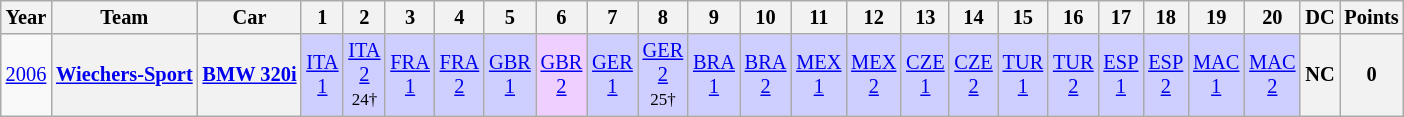<table class="wikitable" style="text-align:center; font-size:85%">
<tr>
<th>Year</th>
<th>Team</th>
<th>Car</th>
<th>1</th>
<th>2</th>
<th>3</th>
<th>4</th>
<th>5</th>
<th>6</th>
<th>7</th>
<th>8</th>
<th>9</th>
<th>10</th>
<th>11</th>
<th>12</th>
<th>13</th>
<th>14</th>
<th>15</th>
<th>16</th>
<th>17</th>
<th>18</th>
<th>19</th>
<th>20</th>
<th>DC</th>
<th>Points</th>
</tr>
<tr>
<td><a href='#'>2006</a></td>
<th><a href='#'>Wiechers-Sport</a></th>
<th><a href='#'>BMW 320i</a></th>
<td style="background:#cfcfff;"><a href='#'>ITA<br>1</a><br></td>
<td style="background:#cfcfff;"><a href='#'>ITA<br>2</a><br><small>24†</small></td>
<td style="background:#cfcfff;"><a href='#'>FRA<br>1</a><br></td>
<td style="background:#cfcfff;"><a href='#'>FRA<br>2</a><br></td>
<td style="background:#cfcfff;"><a href='#'>GBR<br>1</a><br></td>
<td style="background:#efcfff;"><a href='#'>GBR<br>2</a><br></td>
<td style="background:#cfcfff;"><a href='#'>GER<br>1</a><br></td>
<td style="background:#cfcfff;"><a href='#'>GER<br>2</a><br><small>25†</small></td>
<td style="background:#cfcfff;"><a href='#'>BRA<br>1</a><br></td>
<td style="background:#cfcfff;"><a href='#'>BRA<br>2</a><br></td>
<td style="background:#cfcfff;"><a href='#'>MEX<br>1</a><br></td>
<td style="background:#cfcfff;"><a href='#'>MEX<br>2</a><br></td>
<td style="background:#cfcfff;"><a href='#'>CZE<br>1</a><br></td>
<td style="background:#cfcfff;"><a href='#'>CZE<br>2</a><br></td>
<td style="background:#cfcfff;"><a href='#'>TUR<br>1</a><br></td>
<td style="background:#cfcfff;"><a href='#'>TUR<br>2</a><br></td>
<td style="background:#cfcfff;"><a href='#'>ESP<br>1</a><br></td>
<td style="background:#cfcfff;"><a href='#'>ESP<br>2</a><br></td>
<td style="background:#cfcfff;"><a href='#'>MAC<br>1</a><br></td>
<td style="background:#cfcfff;"><a href='#'>MAC<br>2</a><br></td>
<th>NC</th>
<th>0</th>
</tr>
</table>
